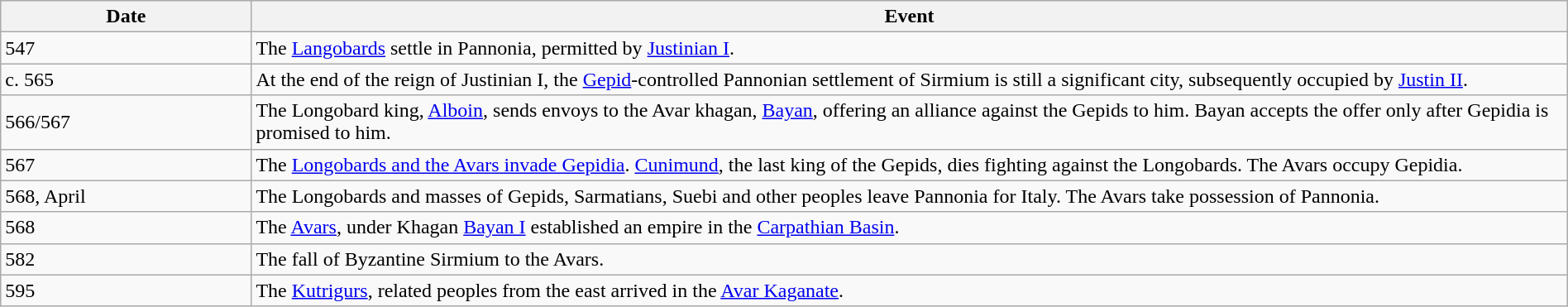<table class="wikitable" width="100%">
<tr>
<th width="16%">Date</th>
<th width="84%">Event</th>
</tr>
<tr>
<td>547</td>
<td>The <a href='#'>Langobards</a> settle in Pannonia, permitted by <a href='#'>Justinian I</a>.</td>
</tr>
<tr>
<td>c. 565</td>
<td>At the end of the reign of Justinian I, the <a href='#'>Gepid</a>-controlled Pannonian settlement of Sirmium is still a significant city, subsequently occupied by <a href='#'>Justin II</a>.</td>
</tr>
<tr>
<td>566/567</td>
<td>The Longobard king, <a href='#'>Alboin</a>, sends envoys to the Avar khagan, <a href='#'>Bayan</a>, offering an alliance against the Gepids to him. Bayan accepts the offer only after Gepidia is promised to him.</td>
</tr>
<tr>
<td>567</td>
<td>The <a href='#'>Longobards and the Avars invade Gepidia</a>. <a href='#'>Cunimund</a>, the last king of the Gepids, dies fighting against the Longobards. The Avars occupy Gepidia.</td>
</tr>
<tr>
<td>568, April</td>
<td>The Longobards and masses of Gepids, Sarmatians, Suebi and other peoples leave Pannonia for Italy. The Avars take possession of Pannonia.</td>
</tr>
<tr>
<td>568</td>
<td>The <a href='#'>Avars</a>, under Khagan <a href='#'>Bayan I</a> established an empire in the <a href='#'>Carpathian Basin</a>.</td>
</tr>
<tr>
<td>582</td>
<td>The fall of Byzantine Sirmium to the Avars.</td>
</tr>
<tr>
<td>595</td>
<td>The <a href='#'>Kutrigurs</a>, related peoples from the east arrived in the <a href='#'>Avar Kaganate</a>.</td>
</tr>
</table>
